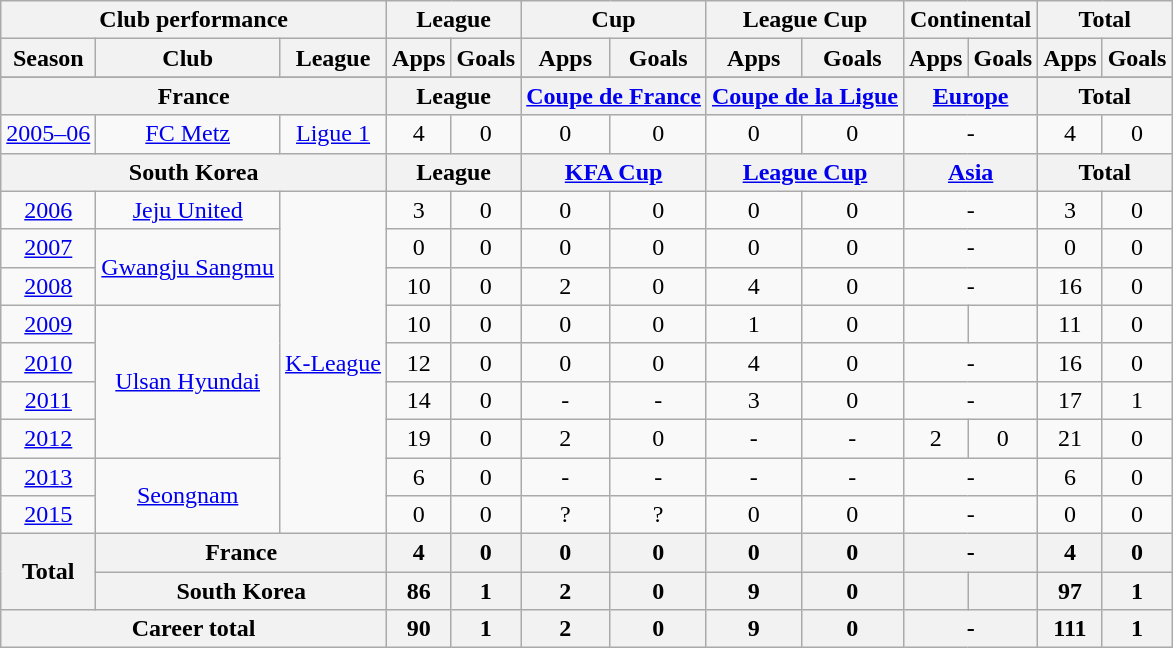<table class="wikitable" style="text-align:center">
<tr>
<th colspan=3>Club performance</th>
<th colspan=2>League</th>
<th colspan=2>Cup</th>
<th colspan=2>League Cup</th>
<th colspan=2>Continental</th>
<th colspan=2>Total</th>
</tr>
<tr>
<th>Season</th>
<th>Club</th>
<th>League</th>
<th>Apps</th>
<th>Goals</th>
<th>Apps</th>
<th>Goals</th>
<th>Apps</th>
<th>Goals</th>
<th>Apps</th>
<th>Goals</th>
<th>Apps</th>
<th>Goals</th>
</tr>
<tr>
</tr>
<tr>
<th colspan=3>France</th>
<th colspan=2>League</th>
<th colspan=2><a href='#'>Coupe de France</a></th>
<th colspan=2><a href='#'>Coupe de la Ligue</a></th>
<th colspan=2><a href='#'>Europe</a></th>
<th colspan=2>Total</th>
</tr>
<tr>
<td><a href='#'>2005–06</a></td>
<td rowspan="1"><a href='#'>FC Metz</a></td>
<td rowspan="1"><a href='#'>Ligue 1</a></td>
<td>4</td>
<td>0</td>
<td>0</td>
<td>0</td>
<td>0</td>
<td>0</td>
<td colspan="2">-</td>
<td>4</td>
<td>0</td>
</tr>
<tr>
<th colspan=3>South Korea</th>
<th colspan=2>League</th>
<th colspan=2><a href='#'>KFA Cup</a></th>
<th colspan=2><a href='#'>League Cup</a></th>
<th colspan=2><a href='#'>Asia</a></th>
<th colspan=2>Total</th>
</tr>
<tr>
<td><a href='#'>2006</a></td>
<td><a href='#'>Jeju United</a></td>
<td rowspan="9"><a href='#'>K-League</a></td>
<td>3</td>
<td>0</td>
<td>0</td>
<td>0</td>
<td>0</td>
<td>0</td>
<td colspan="2">-</td>
<td>3</td>
<td>0</td>
</tr>
<tr>
<td><a href='#'>2007</a></td>
<td rowspan="2"><a href='#'>Gwangju Sangmu</a></td>
<td>0</td>
<td>0</td>
<td>0</td>
<td>0</td>
<td>0</td>
<td>0</td>
<td colspan="2">-</td>
<td>0</td>
<td>0</td>
</tr>
<tr>
<td><a href='#'>2008</a></td>
<td>10</td>
<td>0</td>
<td>2</td>
<td>0</td>
<td>4</td>
<td>0</td>
<td colspan="2">-</td>
<td>16</td>
<td>0</td>
</tr>
<tr>
<td><a href='#'>2009</a></td>
<td rowspan="4"><a href='#'>Ulsan Hyundai</a></td>
<td>10</td>
<td>0</td>
<td>0</td>
<td>0</td>
<td>1</td>
<td>0</td>
<td></td>
<td></td>
<td>11</td>
<td>0</td>
</tr>
<tr>
<td><a href='#'>2010</a></td>
<td>12</td>
<td>0</td>
<td>0</td>
<td>0</td>
<td>4</td>
<td>0</td>
<td colspan="2">-</td>
<td>16</td>
<td>0</td>
</tr>
<tr>
<td><a href='#'>2011</a></td>
<td>14</td>
<td>0</td>
<td>-</td>
<td>-</td>
<td>3</td>
<td>0</td>
<td colspan="2">-</td>
<td>17</td>
<td>1</td>
</tr>
<tr>
<td><a href='#'>2012</a></td>
<td>19</td>
<td>0</td>
<td>2</td>
<td>0</td>
<td>-</td>
<td>-</td>
<td>2</td>
<td>0</td>
<td>21</td>
<td>0</td>
</tr>
<tr>
<td><a href='#'>2013</a></td>
<td rowspan="2"><a href='#'>Seongnam</a></td>
<td>6</td>
<td>0</td>
<td>-</td>
<td>-</td>
<td>-</td>
<td>-</td>
<td colspan="2">-</td>
<td>6</td>
<td>0</td>
</tr>
<tr>
<td><a href='#'>2015</a></td>
<td>0</td>
<td>0</td>
<td>?</td>
<td>?</td>
<td>0</td>
<td>0</td>
<td colspan="2">-</td>
<td>0</td>
<td>0</td>
</tr>
<tr>
<th rowspan=2>Total</th>
<th colspan=2>France</th>
<th>4</th>
<th>0</th>
<th>0</th>
<th>0</th>
<th>0</th>
<th>0</th>
<th colspan="2">-</th>
<th>4</th>
<th>0</th>
</tr>
<tr>
<th colspan=2>South Korea</th>
<th>86</th>
<th>1</th>
<th>2</th>
<th>0</th>
<th>9</th>
<th>0</th>
<th></th>
<th></th>
<th>97</th>
<th>1</th>
</tr>
<tr>
<th colspan=3>Career total</th>
<th>90</th>
<th>1</th>
<th>2</th>
<th>0</th>
<th>9</th>
<th>0</th>
<th colspan="2">-</th>
<th>111</th>
<th>1</th>
</tr>
</table>
